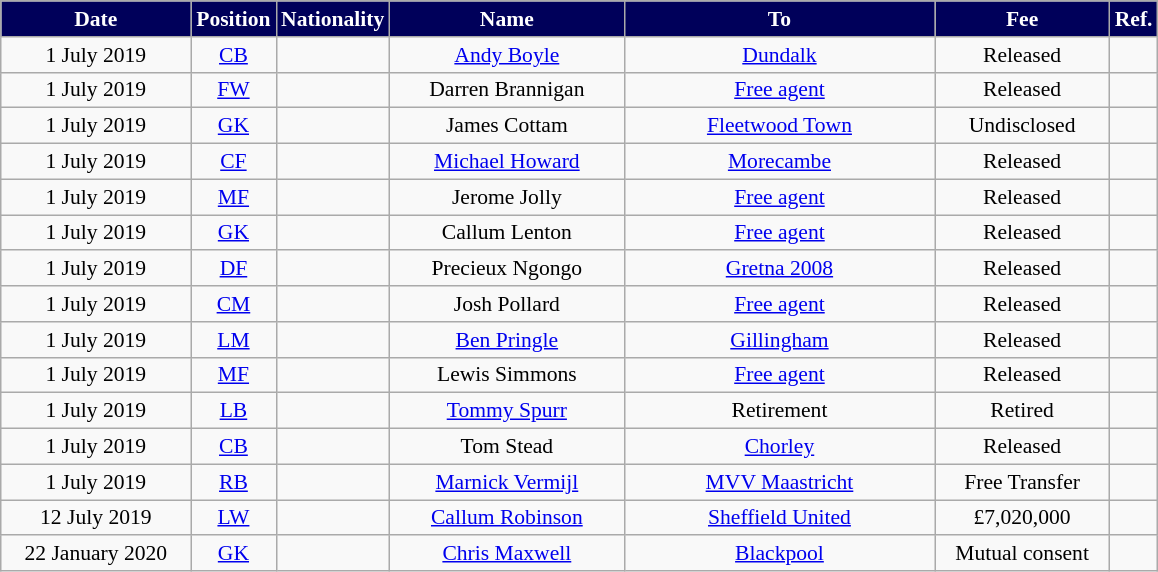<table class="wikitable"  style="text-align:center; font-size:90%; ">
<tr>
<th style="background:#00005a; color:#FFFFFF; width:120px;">Date</th>
<th style="background:#00005a; color:#FFFFFF; width:50px;">Position</th>
<th style="background:#00005a; color:#FFFFFF; width:50px;">Nationality</th>
<th style="background:#00005a; color:#FFFFFF; width:150px;">Name</th>
<th style="background:#00005a; color:#FFFFFF; width:200px;">To</th>
<th style="background:#00005a; color:#FFFFFF; width:110px;">Fee</th>
<th style="background:#00005a; color:#FFFFFF; width:25px;">Ref.</th>
</tr>
<tr>
<td>1 July 2019</td>
<td><a href='#'>CB</a></td>
<td></td>
<td><a href='#'>Andy Boyle</a></td>
<td> <a href='#'>Dundalk</a></td>
<td>Released</td>
<td></td>
</tr>
<tr>
<td>1 July 2019</td>
<td><a href='#'>FW</a></td>
<td></td>
<td>Darren Brannigan</td>
<td> <a href='#'>Free agent</a></td>
<td>Released</td>
<td></td>
</tr>
<tr>
<td>1 July 2019</td>
<td><a href='#'>GK</a></td>
<td></td>
<td>James Cottam</td>
<td> <a href='#'>Fleetwood Town</a></td>
<td>Undisclosed</td>
<td></td>
</tr>
<tr>
<td>1 July 2019</td>
<td><a href='#'>CF</a></td>
<td></td>
<td><a href='#'>Michael Howard</a></td>
<td> <a href='#'>Morecambe</a></td>
<td>Released</td>
<td></td>
</tr>
<tr>
<td>1 July 2019</td>
<td><a href='#'>MF</a></td>
<td></td>
<td>Jerome Jolly</td>
<td> <a href='#'>Free agent</a></td>
<td>Released</td>
<td></td>
</tr>
<tr>
<td>1 July 2019</td>
<td><a href='#'>GK</a></td>
<td></td>
<td>Callum Lenton</td>
<td> <a href='#'>Free agent</a></td>
<td>Released</td>
<td></td>
</tr>
<tr>
<td>1 July 2019</td>
<td><a href='#'>DF</a></td>
<td></td>
<td>Precieux Ngongo</td>
<td> <a href='#'>Gretna 2008</a></td>
<td>Released</td>
<td></td>
</tr>
<tr>
<td>1 July 2019</td>
<td><a href='#'>CM</a></td>
<td></td>
<td>Josh Pollard</td>
<td> <a href='#'>Free agent</a></td>
<td>Released</td>
<td></td>
</tr>
<tr>
<td>1 July 2019</td>
<td><a href='#'>LM</a></td>
<td></td>
<td><a href='#'>Ben Pringle</a></td>
<td> <a href='#'>Gillingham</a></td>
<td>Released</td>
<td></td>
</tr>
<tr>
<td>1 July 2019</td>
<td><a href='#'>MF</a></td>
<td></td>
<td>Lewis Simmons</td>
<td> <a href='#'>Free agent</a></td>
<td>Released</td>
<td></td>
</tr>
<tr>
<td>1 July 2019</td>
<td><a href='#'>LB</a></td>
<td></td>
<td><a href='#'>Tommy Spurr</a></td>
<td>Retirement</td>
<td>Retired</td>
<td></td>
</tr>
<tr>
<td>1 July 2019</td>
<td><a href='#'>CB</a></td>
<td></td>
<td>Tom Stead</td>
<td> <a href='#'>Chorley</a></td>
<td>Released</td>
<td></td>
</tr>
<tr>
<td>1 July 2019</td>
<td><a href='#'>RB</a></td>
<td></td>
<td><a href='#'>Marnick Vermijl</a></td>
<td> <a href='#'>MVV Maastricht</a></td>
<td>Free Transfer</td>
<td></td>
</tr>
<tr>
<td>12 July 2019</td>
<td><a href='#'>LW</a></td>
<td></td>
<td><a href='#'>Callum Robinson</a></td>
<td> <a href='#'>Sheffield United</a></td>
<td>£7,020,000</td>
<td></td>
</tr>
<tr>
<td>22 January 2020</td>
<td><a href='#'>GK</a></td>
<td></td>
<td><a href='#'>Chris Maxwell</a></td>
<td> <a href='#'>Blackpool</a></td>
<td>Mutual consent</td>
<td></td>
</tr>
</table>
